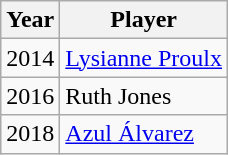<table class="wikitable">
<tr>
<th>Year</th>
<th>Player</th>
</tr>
<tr>
<td>2014</td>
<td> <a href='#'>Lysianne Proulx</a></td>
</tr>
<tr>
<td>2016</td>
<td> Ruth Jones</td>
</tr>
<tr>
<td>2018</td>
<td> <a href='#'>Azul Álvarez</a></td>
</tr>
</table>
